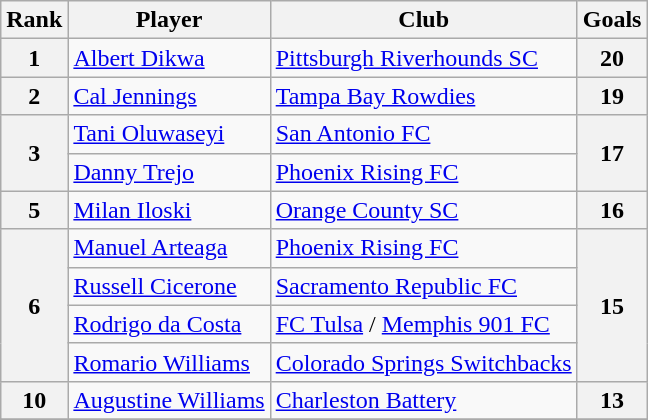<table class="wikitable">
<tr>
<th>Rank</th>
<th>Player</th>
<th>Club</th>
<th>Goals</th>
</tr>
<tr>
<th>1</th>
<td> <a href='#'>Albert Dikwa</a></td>
<td><a href='#'>Pittsburgh Riverhounds SC</a></td>
<th>20</th>
</tr>
<tr>
<th>2</th>
<td> <a href='#'>Cal Jennings</a></td>
<td><a href='#'>Tampa Bay Rowdies</a></td>
<th>19</th>
</tr>
<tr>
<th rowspan=2>3</th>
<td> <a href='#'>Tani Oluwaseyi</a></td>
<td><a href='#'>San Antonio FC</a></td>
<th rowspan=2>17</th>
</tr>
<tr>
<td> <a href='#'>Danny Trejo</a></td>
<td><a href='#'>Phoenix Rising FC</a></td>
</tr>
<tr>
<th>5</th>
<td> <a href='#'>Milan Iloski</a></td>
<td><a href='#'>Orange County SC</a></td>
<th>16</th>
</tr>
<tr>
<th rowspan=4>6</th>
<td> <a href='#'>Manuel Arteaga</a></td>
<td><a href='#'>Phoenix Rising FC</a></td>
<th rowspan=4>15</th>
</tr>
<tr>
<td> <a href='#'>Russell Cicerone</a></td>
<td><a href='#'>Sacramento Republic FC</a></td>
</tr>
<tr>
<td> <a href='#'>Rodrigo da Costa</a></td>
<td><a href='#'>FC Tulsa</a> / <a href='#'>Memphis 901 FC</a></td>
</tr>
<tr>
<td> <a href='#'>Romario Williams</a></td>
<td><a href='#'>Colorado Springs Switchbacks</a></td>
</tr>
<tr>
<th>10</th>
<td> <a href='#'>Augustine Williams</a></td>
<td><a href='#'>Charleston Battery</a></td>
<th>13</th>
</tr>
<tr>
</tr>
</table>
